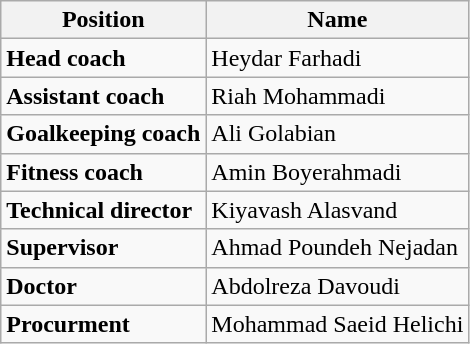<table class="wikitable">
<tr>
<th style="color:; background:;">Position</th>
<th style="color:; background:;">Name</th>
</tr>
<tr>
<td><strong>Head coach</strong></td>
<td> Heydar Farhadi</td>
</tr>
<tr>
<td><strong>Assistant coach</strong></td>
<td> Riah Mohammadi</td>
</tr>
<tr>
<td><strong>Goalkeeping coach</strong></td>
<td> Ali Golabian</td>
</tr>
<tr>
<td><strong>Fitness coach</strong></td>
<td> Amin Boyerahmadi</td>
</tr>
<tr>
<td><strong>Technical director</strong></td>
<td> Kiyavash Alasvand</td>
</tr>
<tr>
<td><strong>Supervisor</strong></td>
<td> Ahmad Poundeh Nejadan</td>
</tr>
<tr>
<td><strong>Doctor</strong></td>
<td> Abdolreza Davoudi</td>
</tr>
<tr>
<td><strong>Procurment</strong></td>
<td> Mohammad Saeid Helichi</td>
</tr>
</table>
